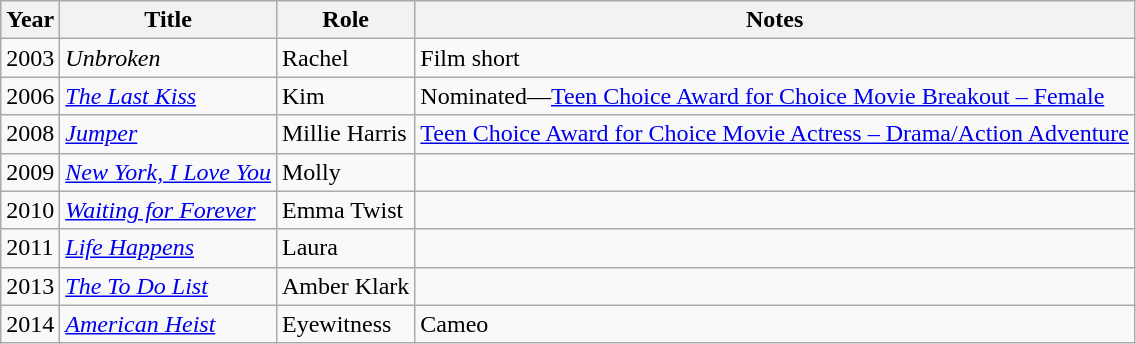<table class="wikitable sortable">
<tr>
<th>Year</th>
<th>Title</th>
<th>Role</th>
<th class="unsortable">Notes</th>
</tr>
<tr>
<td>2003</td>
<td><em>Unbroken</em></td>
<td>Rachel</td>
<td>Film short</td>
</tr>
<tr>
<td>2006</td>
<td><em><a href='#'>The Last Kiss</a></em></td>
<td>Kim</td>
<td>Nominated—<a href='#'>Teen Choice Award for Choice Movie Breakout – Female</a></td>
</tr>
<tr>
<td>2008</td>
<td><em><a href='#'>Jumper</a></em></td>
<td>Millie Harris</td>
<td><a href='#'>Teen Choice Award for Choice Movie Actress – Drama/Action Adventure</a></td>
</tr>
<tr>
<td>2009</td>
<td><em><a href='#'>New York, I Love You</a></em></td>
<td>Molly</td>
<td></td>
</tr>
<tr>
<td>2010</td>
<td><em><a href='#'>Waiting for Forever</a></em></td>
<td>Emma Twist</td>
<td></td>
</tr>
<tr>
<td>2011</td>
<td><em><a href='#'>Life Happens</a></em></td>
<td>Laura</td>
<td></td>
</tr>
<tr>
<td>2013</td>
<td><em><a href='#'>The To Do List</a></em></td>
<td>Amber Klark</td>
<td></td>
</tr>
<tr>
<td>2014</td>
<td><em><a href='#'>American Heist</a></em></td>
<td>Eyewitness</td>
<td>Cameo</td>
</tr>
</table>
